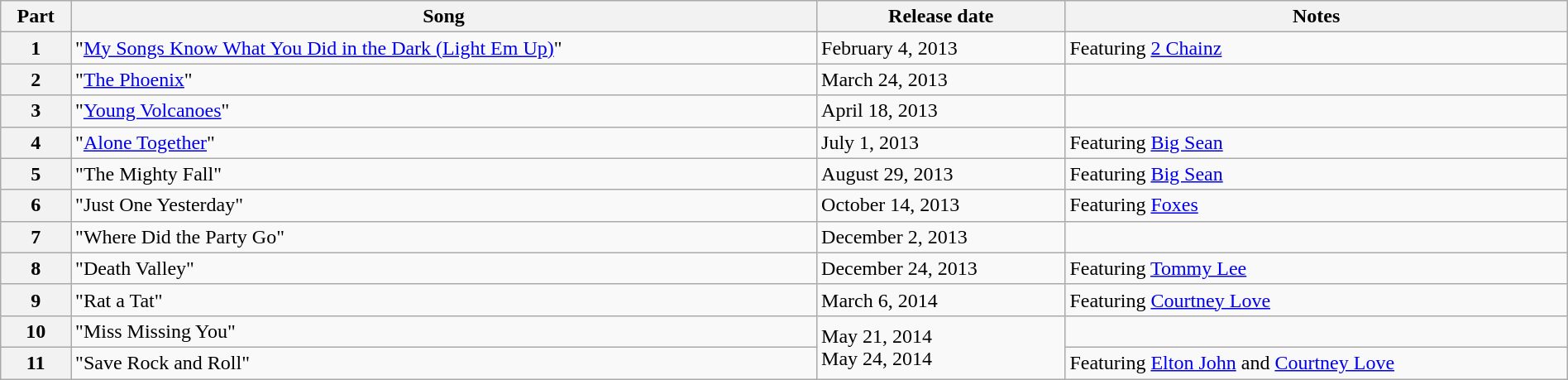<table class="wikitable" style="width:100%; margin-right:0;">
<tr>
<th scope="col">Part</th>
<th scope="col">Song</th>
<th scope="col">Release date</th>
<th scope="col">Notes</th>
</tr>
<tr>
<th scope="row">1</th>
<td>"<a href='#'>My Songs Know What You Did in the Dark (Light Em Up)</a>"</td>
<td>February 4, 2013</td>
<td>Featuring <a href='#'>2 Chainz</a></td>
</tr>
<tr>
<th scope="row">2</th>
<td>"<a href='#'>The Phoenix</a>"</td>
<td>March 24, 2013</td>
<td></td>
</tr>
<tr>
<th scope="row">3</th>
<td>"<a href='#'>Young Volcanoes</a>"</td>
<td>April 18, 2013</td>
<td></td>
</tr>
<tr>
<th scope="row">4</th>
<td>"<a href='#'>Alone Together</a>"</td>
<td>July 1, 2013</td>
<td>Featuring <a href='#'>Big Sean</a></td>
</tr>
<tr>
<th scope="row">5</th>
<td>"The Mighty Fall"</td>
<td>August 29, 2013</td>
<td>Featuring <a href='#'>Big Sean</a></td>
</tr>
<tr>
<th scope="row">6</th>
<td>"Just One Yesterday"</td>
<td>October 14, 2013</td>
<td>Featuring <a href='#'>Foxes</a></td>
</tr>
<tr>
<th scope="row">7</th>
<td>"Where Did the Party Go"</td>
<td>December 2, 2013</td>
<td></td>
</tr>
<tr>
<th scope="row">8</th>
<td>"Death Valley"</td>
<td>December 24, 2013</td>
<td>Featuring <a href='#'>Tommy Lee</a></td>
</tr>
<tr>
<th scope="row">9</th>
<td>"Rat a Tat"</td>
<td>March 6, 2014</td>
<td>Featuring <a href='#'>Courtney Love</a></td>
</tr>
<tr>
<th scope="row">10</th>
<td>"Miss Missing You"</td>
<td rowspan="2">May 21, 2014 <br>May 24, 2014 </td>
<td></td>
</tr>
<tr>
<th scope="row">11</th>
<td>"Save Rock and Roll"</td>
<td>Featuring <a href='#'>Elton John</a> and <a href='#'>Courtney Love</a></td>
</tr>
</table>
